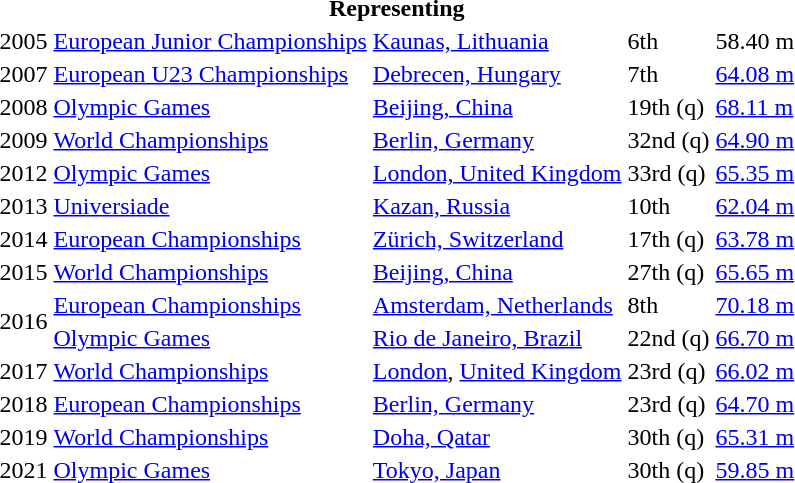<table>
<tr>
<th colspan="5">Representing </th>
</tr>
<tr>
<td>2005</td>
<td><a href='#'>European Junior Championships</a></td>
<td><a href='#'>Kaunas, Lithuania</a></td>
<td>6th</td>
<td>58.40 m</td>
</tr>
<tr>
<td>2007</td>
<td><a href='#'>European U23 Championships</a></td>
<td><a href='#'>Debrecen, Hungary</a></td>
<td>7th</td>
<td><a href='#'>64.08 m</a></td>
</tr>
<tr>
<td>2008</td>
<td><a href='#'>Olympic Games</a></td>
<td><a href='#'>Beijing, China</a></td>
<td>19th (q)</td>
<td><a href='#'>68.11 m</a></td>
</tr>
<tr>
<td>2009</td>
<td><a href='#'>World Championships</a></td>
<td><a href='#'>Berlin, Germany</a></td>
<td>32nd (q)</td>
<td><a href='#'>64.90 m</a></td>
</tr>
<tr>
<td>2012</td>
<td><a href='#'>Olympic Games</a></td>
<td><a href='#'>London, United Kingdom</a></td>
<td>33rd (q)</td>
<td><a href='#'>65.35 m</a></td>
</tr>
<tr>
<td>2013</td>
<td><a href='#'>Universiade</a></td>
<td><a href='#'>Kazan, Russia</a></td>
<td>10th</td>
<td><a href='#'>62.04 m</a></td>
</tr>
<tr>
<td>2014</td>
<td><a href='#'>European Championships</a></td>
<td><a href='#'>Zürich, Switzerland</a></td>
<td>17th (q)</td>
<td><a href='#'>63.78 m</a></td>
</tr>
<tr>
<td>2015</td>
<td><a href='#'>World Championships</a></td>
<td><a href='#'>Beijing, China</a></td>
<td>27th (q)</td>
<td><a href='#'>65.65 m</a></td>
</tr>
<tr>
<td rowspan=2>2016</td>
<td><a href='#'>European Championships</a></td>
<td><a href='#'>Amsterdam, Netherlands</a></td>
<td>8th</td>
<td><a href='#'>70.18 m</a></td>
</tr>
<tr>
<td><a href='#'>Olympic Games</a></td>
<td><a href='#'>Rio de Janeiro, Brazil</a></td>
<td>22nd (q)</td>
<td><a href='#'>66.70 m</a></td>
</tr>
<tr>
<td>2017</td>
<td><a href='#'>World Championships</a></td>
<td><a href='#'>London</a>, <a href='#'>United Kingdom</a></td>
<td>23rd (q)</td>
<td><a href='#'>66.02 m</a></td>
</tr>
<tr>
<td>2018</td>
<td><a href='#'>European Championships</a></td>
<td><a href='#'>Berlin, Germany</a></td>
<td>23rd (q)</td>
<td><a href='#'>64.70 m</a></td>
</tr>
<tr>
<td>2019</td>
<td><a href='#'>World Championships</a></td>
<td><a href='#'>Doha, Qatar</a></td>
<td>30th (q)</td>
<td><a href='#'>65.31 m</a></td>
</tr>
<tr>
<td>2021</td>
<td><a href='#'>Olympic Games</a></td>
<td><a href='#'>Tokyo, Japan</a></td>
<td>30th (q)</td>
<td><a href='#'>59.85 m</a></td>
</tr>
</table>
